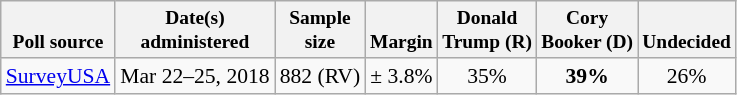<table class="wikitable" style="font-size:90%;text-align:center;">
<tr valign=bottom style="font-size:90%;">
<th>Poll source</th>
<th>Date(s)<br>administered</th>
<th>Sample<br>size</th>
<th>Margin<br></th>
<th>Donald<br>Trump (R)</th>
<th>Cory<br>Booker (D)</th>
<th>Undecided</th>
</tr>
<tr>
<td style="text-align:left;"><a href='#'>SurveyUSA</a></td>
<td>Mar 22–25, 2018</td>
<td>882 (RV)</td>
<td>± 3.8%</td>
<td>35%</td>
<td><strong>39%</strong></td>
<td>26%</td>
</tr>
</table>
